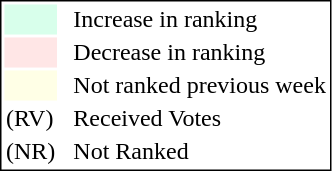<table style="border:1px solid black;">
<tr>
<td style="background:#D8FFEB; width:20px;"></td>
<td> </td>
<td>Increase in ranking</td>
</tr>
<tr>
<td style="background:#FFE6E6; width:20px;"></td>
<td> </td>
<td>Decrease in ranking</td>
</tr>
<tr>
<td style="background:#FFFFE6; width:20px;"></td>
<td> </td>
<td>Not ranked previous week</td>
</tr>
<tr>
<td>(RV)</td>
<td> </td>
<td>Received Votes</td>
</tr>
<tr>
<td>(NR)</td>
<td> </td>
<td>Not Ranked</td>
</tr>
</table>
